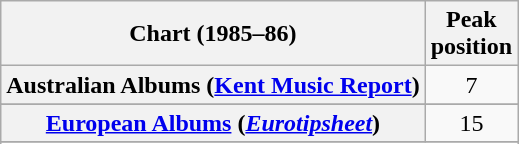<table class="wikitable sortable plainrowheaders" style="text-align:center">
<tr>
<th scope="col">Chart (1985–86)</th>
<th scope="col">Peak<br>position</th>
</tr>
<tr>
<th scope="row">Australian Albums (<a href='#'>Kent Music Report</a>)</th>
<td>7</td>
</tr>
<tr>
</tr>
<tr>
</tr>
<tr>
</tr>
<tr>
<th scope="row"><a href='#'>European Albums</a> (<em><a href='#'>Eurotipsheet</a></em>)</th>
<td>15</td>
</tr>
<tr>
</tr>
<tr>
</tr>
<tr>
</tr>
<tr>
</tr>
<tr>
</tr>
<tr>
</tr>
<tr>
</tr>
</table>
